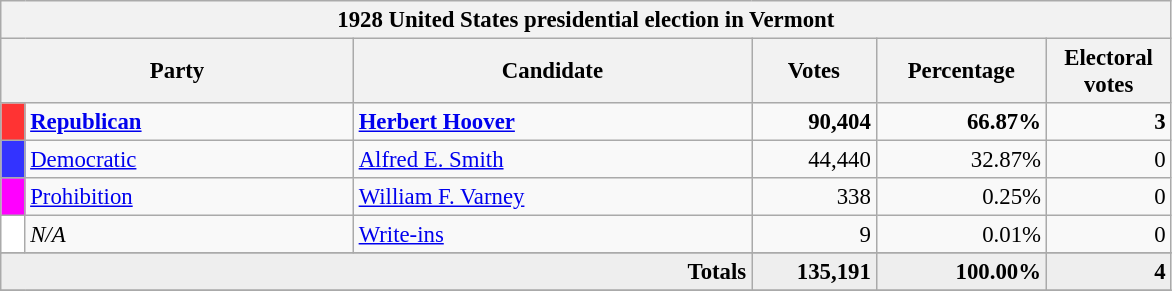<table class="wikitable" style="font-size: 95%;">
<tr>
<th colspan="6">1928 United States presidential election in Vermont</th>
</tr>
<tr>
<th colspan="2" style="width: 15em">Party</th>
<th style="width: 17em">Candidate</th>
<th style="width: 5em">Votes</th>
<th style="width: 7em">Percentage</th>
<th style="width: 5em">Electoral votes</th>
</tr>
<tr>
<th style="background-color:#FF3333; width: 3px"></th>
<td style="width: 130px"><strong><a href='#'>Republican</a></strong></td>
<td><strong><a href='#'>Herbert Hoover</a></strong></td>
<td align="right"><strong>90,404</strong></td>
<td align="right"><strong>66.87%</strong></td>
<td align="right"><strong>3</strong></td>
</tr>
<tr>
<th style="background-color:#3333FF; width: 3px"></th>
<td style="width: 130px"><a href='#'>Democratic</a></td>
<td><a href='#'>Alfred E. Smith</a></td>
<td align="right">44,440</td>
<td align="right">32.87%</td>
<td align="right">0</td>
</tr>
<tr>
<th style="background-color:#FF00FF; width: 3px"></th>
<td style="width: 130px"><a href='#'>Prohibition</a></td>
<td><a href='#'>William F. Varney</a></td>
<td align="right">338</td>
<td align="right">0.25%</td>
<td align="right">0</td>
</tr>
<tr>
<th style="background-color:#FFFFFF; width: 3px"></th>
<td style="width: 130px"><em>N/A</em></td>
<td><a href='#'>Write-ins</a></td>
<td align="right">9</td>
<td align="right">0.01%</td>
<td align="right">0</td>
</tr>
<tr>
</tr>
<tr bgcolor="#EEEEEE">
<td colspan="3" align="right"><strong>Totals</strong></td>
<td align="right"><strong>135,191</strong></td>
<td align="right"><strong>100.00%</strong></td>
<td align="right"><strong>4</strong></td>
</tr>
<tr bgcolor="#EEEEEE">
</tr>
</table>
